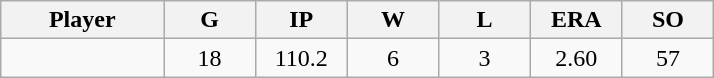<table class="wikitable sortable">
<tr>
<th bgcolor="#DDDDFF" width="16%">Player</th>
<th bgcolor="#DDDDFF" width="9%">G</th>
<th bgcolor="#DDDDFF" width="9%">IP</th>
<th bgcolor="#DDDDFF" width="9%">W</th>
<th bgcolor="#DDDDFF" width="9%">L</th>
<th bgcolor="#DDDDFF" width="9%">ERA</th>
<th bgcolor="#DDDDFF" width="9%">SO</th>
</tr>
<tr align="center">
<td></td>
<td>18</td>
<td>110.2</td>
<td>6</td>
<td>3</td>
<td>2.60</td>
<td>57</td>
</tr>
</table>
